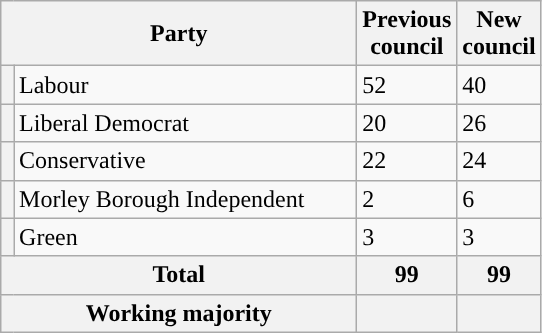<table class="wikitable">
<tr>
<th valign=centre colspan="2" style="width: 230px">Party</th>
<th valign=top style="width: 30px">Previous council</th>
<th valign=top style="width: 30px">New council</th>
</tr>
<tr>
<th style="background-color: "></th>
<td>Labour</td>
<td>52</td>
<td>40</td>
</tr>
<tr>
<th style="background-color: "></th>
<td>Liberal Democrat</td>
<td>20</td>
<td>26</td>
</tr>
<tr>
<th style="background-color: "></th>
<td>Conservative</td>
<td>22</td>
<td>24</td>
</tr>
<tr>
<th style="background-color: "></th>
<td>Morley Borough Independent</td>
<td>2</td>
<td>6</td>
</tr>
<tr>
<th style="background-color: "></th>
<td>Green</td>
<td>3</td>
<td>3</td>
</tr>
<tr>
<th colspan=2>Total</th>
<th style="text-align: center">99</th>
<th colspan=3>99</th>
</tr>
<tr>
<th colspan=2>Working majority</th>
<th></th>
<th></th>
</tr>
</table>
